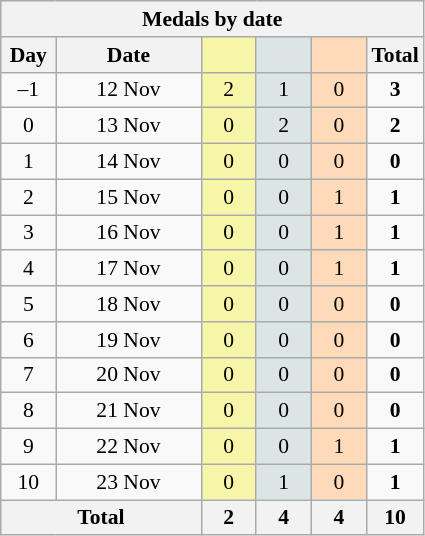<table class="wikitable" style="font-size:90%; text-align:center;">
<tr style="background:#efefef;">
<th colspan=6><strong>Medals by date</strong></th>
</tr>
<tr>
<th width=30><strong>Day</strong></th>
<th width=90><strong>Date</strong></th>
<th width=30 style="background:#F7F6A8;"></th>
<th width=30 style="background:#DCE5E5;"></th>
<th width=30 style="background:#FFDAB9;"></th>
<th width=30><strong>Total</strong></th>
</tr>
<tr>
<td>–1</td>
<td>12 Nov</td>
<td style="background:#F7F6A8;">2</td>
<td style="background:#DCE5E5;">1</td>
<td style="background:#FFDAB9;">0</td>
<td><strong>3</strong></td>
</tr>
<tr>
<td>0</td>
<td>13 Nov</td>
<td style="background:#F7F6A8;">0</td>
<td style="background:#DCE5E5;">2</td>
<td style="background:#FFDAB9;">0</td>
<td><strong>2</strong></td>
</tr>
<tr>
<td>1</td>
<td>14 Nov</td>
<td style="background:#F7F6A8;">0</td>
<td style="background:#DCE5E5;">0</td>
<td style="background:#FFDAB9;">0</td>
<td><strong>0</strong></td>
</tr>
<tr>
<td>2</td>
<td>15 Nov</td>
<td style="background:#F7F6A8;">0</td>
<td style="background:#DCE5E5;">0</td>
<td style="background:#FFDAB9;">1</td>
<td><strong>1</strong></td>
</tr>
<tr>
<td>3</td>
<td>16 Nov</td>
<td style="background:#F7F6A8;">0</td>
<td style="background:#DCE5E5;">0</td>
<td style="background:#FFDAB9;">1</td>
<td><strong>1</strong></td>
</tr>
<tr>
<td>4</td>
<td>17 Nov</td>
<td style="background:#F7F6A8;">0</td>
<td style="background:#DCE5E5;">0</td>
<td style="background:#FFDAB9;">1</td>
<td><strong>1</strong></td>
</tr>
<tr>
<td>5</td>
<td>18 Nov</td>
<td style="background:#F7F6A8;">0</td>
<td style="background:#DCE5E5;">0</td>
<td style="background:#FFDAB9;">0</td>
<td><strong>0</strong></td>
</tr>
<tr>
<td>6</td>
<td>19 Nov</td>
<td style="background:#F7F6A8;">0</td>
<td style="background:#DCE5E5;">0</td>
<td style="background:#FFDAB9;">0</td>
<td><strong>0</strong></td>
</tr>
<tr>
<td>7</td>
<td>20 Nov</td>
<td style="background:#F7F6A8;">0</td>
<td style="background:#DCE5E5;">0</td>
<td style="background:#FFDAB9;">0</td>
<td><strong>0</strong></td>
</tr>
<tr>
<td>8</td>
<td>21 Nov</td>
<td style="background:#F7F6A8;">0</td>
<td style="background:#DCE5E5;">0</td>
<td style="background:#FFDAB9;">0</td>
<td><strong>0</strong></td>
</tr>
<tr>
<td>9</td>
<td>22 Nov</td>
<td style="background:#F7F6A8;">0</td>
<td style="background:#DCE5E5;">0</td>
<td style="background:#FFDAB9;">1</td>
<td><strong>1</strong></td>
</tr>
<tr>
<td>10</td>
<td>23 Nov</td>
<td style="background:#F7F6A8;">0</td>
<td style="background:#DCE5E5;">1</td>
<td style="background:#FFDAB9;">0</td>
<td><strong>1</strong></td>
</tr>
<tr>
<th colspan="2"><strong>Total</strong></th>
<th><strong>2</strong></th>
<th><strong>4</strong></th>
<th><strong>4</strong></th>
<th><strong>10</strong></th>
</tr>
</table>
